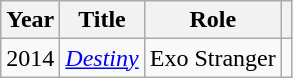<table class="wikitable">
<tr>
<th>Year</th>
<th>Title</th>
<th>Role</th>
<th></th>
</tr>
<tr>
<td>2014</td>
<td><em><a href='#'>Destiny</a></em></td>
<td>Exo Stranger</td>
<td></td>
</tr>
</table>
